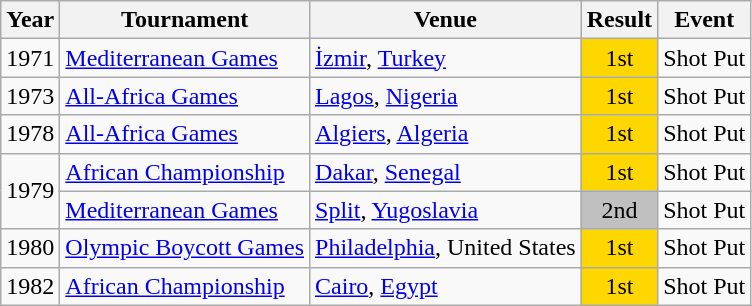<table class=wikitable>
<tr>
<th>Year</th>
<th>Tournament</th>
<th>Venue</th>
<th>Result</th>
<th>Event</th>
</tr>
<tr>
<td>1971</td>
<td><a href='#'>Mediterranean Games</a></td>
<td><a href='#'>İzmir</a>, <a href='#'>Turkey</a></td>
<td bgcolor="gold" align="center">1st</td>
<td>Shot Put</td>
</tr>
<tr>
<td>1973</td>
<td><a href='#'>All-Africa Games</a></td>
<td><a href='#'>Lagos</a>, <a href='#'>Nigeria</a></td>
<td bgcolor="gold" align="center">1st</td>
<td>Shot Put</td>
</tr>
<tr>
<td>1978</td>
<td><a href='#'>All-Africa Games</a></td>
<td><a href='#'>Algiers</a>, <a href='#'>Algeria</a></td>
<td bgcolor="gold" align="center">1st</td>
<td>Shot Put</td>
</tr>
<tr>
<td rowspan="2">1979</td>
<td><a href='#'>African Championship</a></td>
<td><a href='#'>Dakar</a>, <a href='#'>Senegal</a></td>
<td bgcolor="gold" align="center">1st</td>
<td>Shot Put</td>
</tr>
<tr>
<td><a href='#'>Mediterranean Games</a></td>
<td><a href='#'>Split</a>, <a href='#'>Yugoslavia</a></td>
<td bgcolor="silver" align="center">2nd</td>
<td>Shot Put</td>
</tr>
<tr>
<td>1980</td>
<td><a href='#'>Olympic Boycott Games</a></td>
<td><a href='#'>Philadelphia</a>, United States</td>
<td bgcolor="gold" align="center">1st</td>
<td>Shot Put</td>
</tr>
<tr>
<td>1982</td>
<td><a href='#'>African Championship</a></td>
<td><a href='#'>Cairo</a>, <a href='#'>Egypt</a></td>
<td bgcolor="gold" align="center">1st</td>
<td>Shot Put</td>
</tr>
</table>
